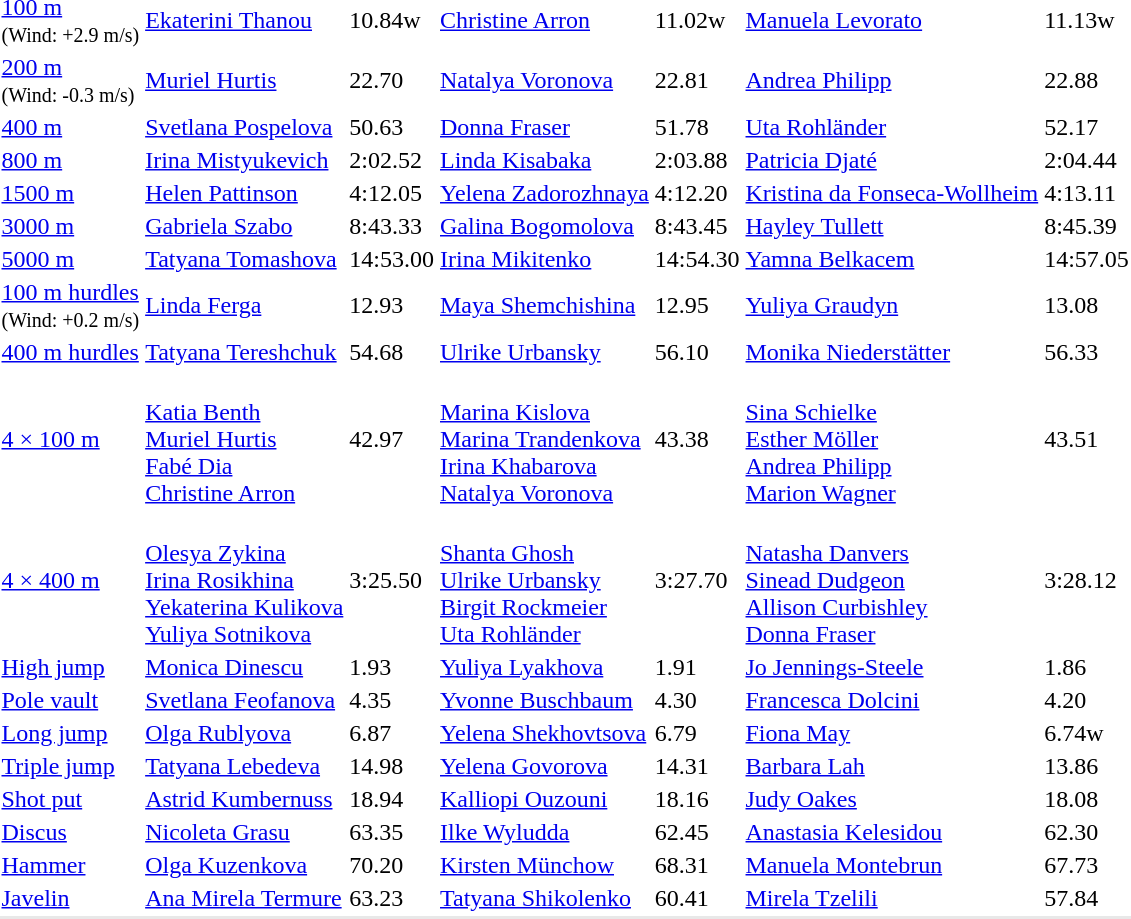<table>
<tr>
<td><a href='#'>100 m</a><br><small>(Wind: +2.9 m/s)</small></td>
<td><a href='#'>Ekaterini Thanou</a><br></td>
<td>10.84w</td>
<td><a href='#'>Christine Arron</a><br></td>
<td>11.02w</td>
<td><a href='#'>Manuela Levorato</a><br></td>
<td>11.13w</td>
</tr>
<tr>
<td><a href='#'>200 m</a><br><small>(Wind: -0.3 m/s)</small></td>
<td><a href='#'>Muriel Hurtis</a><br></td>
<td>22.70</td>
<td><a href='#'>Natalya Voronova</a><br></td>
<td>22.81</td>
<td><a href='#'>Andrea Philipp</a><br></td>
<td>22.88</td>
</tr>
<tr>
<td><a href='#'>400 m</a></td>
<td><a href='#'>Svetlana Pospelova</a><br></td>
<td>50.63</td>
<td><a href='#'>Donna Fraser</a><br></td>
<td>51.78</td>
<td><a href='#'>Uta Rohländer</a><br></td>
<td>52.17</td>
</tr>
<tr>
<td><a href='#'>800 m</a></td>
<td><a href='#'>Irina Mistyukevich</a><br></td>
<td>2:02.52</td>
<td><a href='#'>Linda Kisabaka</a><br></td>
<td>2:03.88</td>
<td><a href='#'>Patricia Djaté</a><br></td>
<td>2:04.44</td>
</tr>
<tr>
<td><a href='#'>1500 m</a></td>
<td><a href='#'>Helen Pattinson</a><br></td>
<td>4:12.05</td>
<td><a href='#'>Yelena Zadorozhnaya</a><br></td>
<td>4:12.20</td>
<td><a href='#'>Kristina da Fonseca-Wollheim</a><br></td>
<td>4:13.11</td>
</tr>
<tr>
<td><a href='#'>3000 m</a></td>
<td><a href='#'>Gabriela Szabo</a><br></td>
<td>8:43.33</td>
<td><a href='#'>Galina Bogomolova</a><br></td>
<td>8:43.45</td>
<td><a href='#'>Hayley Tullett</a><br></td>
<td>8:45.39</td>
</tr>
<tr>
<td><a href='#'>5000 m</a></td>
<td><a href='#'>Tatyana Tomashova</a><br></td>
<td>14:53.00</td>
<td><a href='#'>Irina Mikitenko</a><br></td>
<td>14:54.30</td>
<td><a href='#'>Yamna Belkacem</a><br></td>
<td>14:57.05</td>
</tr>
<tr>
<td><a href='#'>100 m hurdles</a><br><small>(Wind: +0.2 m/s)</small></td>
<td><a href='#'>Linda Ferga</a><br></td>
<td>12.93</td>
<td><a href='#'>Maya Shemchishina</a><br></td>
<td>12.95</td>
<td><a href='#'>Yuliya Graudyn</a><br></td>
<td>13.08</td>
</tr>
<tr>
<td><a href='#'>400 m hurdles</a></td>
<td><a href='#'>Tatyana Tereshchuk</a><br></td>
<td>54.68</td>
<td><a href='#'>Ulrike Urbansky</a><br></td>
<td>56.10</td>
<td><a href='#'>Monika Niederstätter</a><br></td>
<td>56.33</td>
</tr>
<tr>
<td><a href='#'>4 × 100 m</a></td>
<td><br><a href='#'>Katia Benth</a><br><a href='#'>Muriel Hurtis</a><br><a href='#'>Fabé Dia</a><br><a href='#'>Christine Arron</a></td>
<td>42.97</td>
<td><br><a href='#'>Marina Kislova</a><br><a href='#'>Marina Trandenkova</a><br><a href='#'>Irina Khabarova</a><br><a href='#'>Natalya Voronova</a></td>
<td>43.38</td>
<td><br><a href='#'>Sina Schielke</a><br><a href='#'>Esther Möller</a><br><a href='#'>Andrea Philipp</a><br><a href='#'>Marion Wagner</a></td>
<td>43.51</td>
</tr>
<tr>
<td><a href='#'>4 × 400 m</a></td>
<td><br><a href='#'>Olesya Zykina</a><br><a href='#'>Irina Rosikhina</a><br><a href='#'>Yekaterina Kulikova</a><br><a href='#'>Yuliya Sotnikova</a></td>
<td>3:25.50</td>
<td><br><a href='#'>Shanta Ghosh</a><br><a href='#'>Ulrike Urbansky</a><br><a href='#'>Birgit Rockmeier</a><br><a href='#'>Uta Rohländer</a></td>
<td>3:27.70</td>
<td><br><a href='#'>Natasha Danvers</a><br><a href='#'>Sinead Dudgeon</a><br><a href='#'>Allison Curbishley</a><br><a href='#'>Donna Fraser</a></td>
<td>3:28.12</td>
</tr>
<tr>
<td><a href='#'>High jump</a></td>
<td><a href='#'>Monica Dinescu</a><br></td>
<td>1.93</td>
<td><a href='#'>Yuliya Lyakhova</a><br></td>
<td>1.91</td>
<td><a href='#'>Jo Jennings-Steele</a><br></td>
<td>1.86</td>
</tr>
<tr>
<td><a href='#'>Pole vault</a></td>
<td><a href='#'>Svetlana Feofanova</a><br></td>
<td>4.35</td>
<td><a href='#'>Yvonne Buschbaum</a><br></td>
<td>4.30</td>
<td><a href='#'>Francesca Dolcini</a><br></td>
<td>4.20</td>
</tr>
<tr>
<td><a href='#'>Long jump</a></td>
<td><a href='#'>Olga Rublyova</a><br></td>
<td>6.87</td>
<td><a href='#'>Yelena Shekhovtsova</a><br></td>
<td>6.79</td>
<td><a href='#'>Fiona May</a><br></td>
<td>6.74w</td>
</tr>
<tr>
<td><a href='#'>Triple jump</a></td>
<td><a href='#'>Tatyana Lebedeva</a><br></td>
<td>14.98</td>
<td><a href='#'>Yelena Govorova</a><br></td>
<td>14.31</td>
<td><a href='#'>Barbara Lah</a><br></td>
<td>13.86</td>
</tr>
<tr>
<td><a href='#'>Shot put</a></td>
<td><a href='#'>Astrid Kumbernuss</a><br></td>
<td>18.94</td>
<td><a href='#'>Kalliopi Ouzouni</a><br></td>
<td>18.16</td>
<td><a href='#'>Judy Oakes</a><br></td>
<td>18.08</td>
</tr>
<tr>
<td><a href='#'>Discus</a></td>
<td><a href='#'>Nicoleta Grasu</a><br></td>
<td>63.35</td>
<td><a href='#'>Ilke Wyludda</a><br></td>
<td>62.45</td>
<td><a href='#'>Anastasia Kelesidou</a><br></td>
<td>62.30</td>
</tr>
<tr>
<td><a href='#'>Hammer</a></td>
<td><a href='#'>Olga Kuzenkova</a><br></td>
<td>70.20</td>
<td><a href='#'>Kirsten Münchow</a><br></td>
<td>68.31</td>
<td><a href='#'>Manuela Montebrun</a><br></td>
<td>67.73</td>
</tr>
<tr>
<td><a href='#'>Javelin</a></td>
<td><a href='#'>Ana Mirela Termure</a><br></td>
<td>63.23</td>
<td><a href='#'>Tatyana Shikolenko</a><br></td>
<td>60.41</td>
<td><a href='#'>Mirela Tzelili</a><br></td>
<td>57.84</td>
</tr>
<tr style="background:#e8e8e8;">
<td colspan=7></td>
</tr>
</table>
